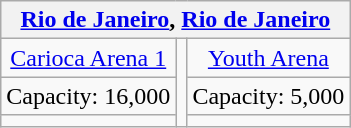<table class=wikitable style="text-align:center;">
<tr>
<th colspan=3><a href='#'>Rio de Janeiro</a>, <a href='#'>Rio de Janeiro</a></th>
</tr>
<tr>
<td><a href='#'>Carioca Arena 1</a></td>
<td rowspan=3></td>
<td><a href='#'>Youth Arena</a></td>
</tr>
<tr>
<td>Capacity: 16,000</td>
<td>Capacity: 5,000</td>
</tr>
<tr>
<td></td>
<td></td>
</tr>
</table>
